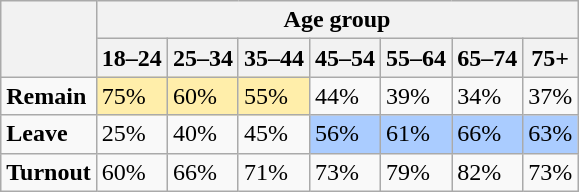<table class="wikitable">
<tr>
<th rowspan="2"></th>
<th colspan="7">Age group</th>
</tr>
<tr>
<th>18–24</th>
<th>25–34</th>
<th>35–44</th>
<th>45–54</th>
<th>55–64</th>
<th>65–74</th>
<th>75+</th>
</tr>
<tr>
<td><strong>Remain</strong></td>
<td style="background:#fea;">75%</td>
<td style="background:#fea;">60%</td>
<td style="background:#fea;">55%</td>
<td>44%</td>
<td>39%</td>
<td>34%</td>
<td>37%</td>
</tr>
<tr>
<td><strong>Leave</strong></td>
<td>25%</td>
<td>40%</td>
<td>45%</td>
<td style="background:#acf;">56%</td>
<td style="background:#acf;">61%</td>
<td style="background:#acf;">66%</td>
<td style="background:#acf;">63%</td>
</tr>
<tr>
<td><strong>Turnout</strong></td>
<td>60%</td>
<td>66%</td>
<td>71%</td>
<td>73%</td>
<td>79%</td>
<td>82%</td>
<td>73%</td>
</tr>
</table>
